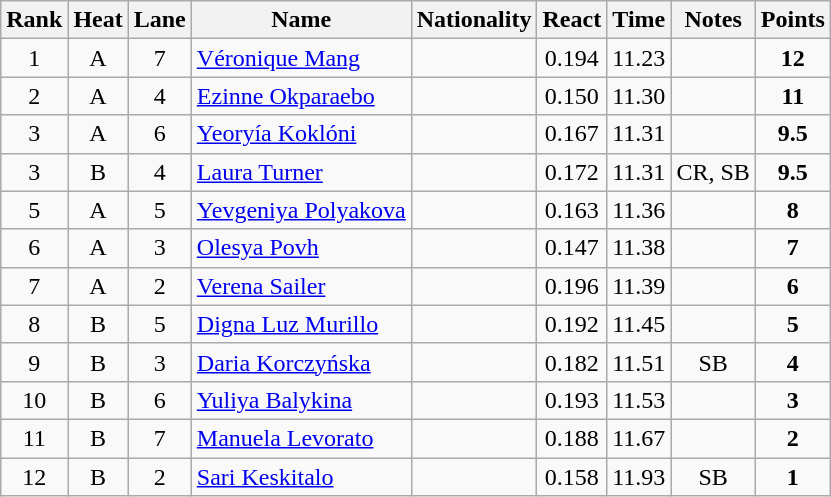<table class="wikitable sortable" style="text-align:center">
<tr>
<th>Rank</th>
<th>Heat</th>
<th>Lane</th>
<th>Name</th>
<th>Nationality</th>
<th>React</th>
<th>Time</th>
<th>Notes</th>
<th>Points</th>
</tr>
<tr>
<td>1</td>
<td>A</td>
<td>7</td>
<td align=left><a href='#'>Véronique Mang</a></td>
<td align=left></td>
<td>0.194</td>
<td>11.23</td>
<td></td>
<td><strong>12</strong></td>
</tr>
<tr>
<td>2</td>
<td>A</td>
<td>4</td>
<td align=left><a href='#'>Ezinne Okparaebo</a></td>
<td align=left></td>
<td>0.150</td>
<td>11.30</td>
<td></td>
<td><strong>11</strong></td>
</tr>
<tr>
<td>3</td>
<td>A</td>
<td>6</td>
<td align=left><a href='#'>Yeoryía Koklóni</a></td>
<td align=left></td>
<td>0.167</td>
<td>11.31</td>
<td></td>
<td><strong>9.5</strong></td>
</tr>
<tr>
<td>3</td>
<td>B</td>
<td>4</td>
<td align=left><a href='#'>Laura Turner</a></td>
<td align=left></td>
<td>0.172</td>
<td>11.31</td>
<td>CR, SB</td>
<td><strong>9.5</strong></td>
</tr>
<tr>
<td>5</td>
<td>A</td>
<td>5</td>
<td align=left><a href='#'>Yevgeniya Polyakova</a></td>
<td align=left></td>
<td>0.163</td>
<td>11.36</td>
<td></td>
<td><strong>8</strong></td>
</tr>
<tr>
<td>6</td>
<td>A</td>
<td>3</td>
<td align=left><a href='#'>Olesya Povh</a></td>
<td align=left></td>
<td>0.147</td>
<td>11.38</td>
<td></td>
<td><strong>7</strong></td>
</tr>
<tr>
<td>7</td>
<td>A</td>
<td>2</td>
<td align=left><a href='#'>Verena Sailer</a></td>
<td align=left></td>
<td>0.196</td>
<td>11.39</td>
<td></td>
<td><strong>6</strong></td>
</tr>
<tr>
<td>8</td>
<td>B</td>
<td>5</td>
<td align=left><a href='#'>Digna Luz Murillo</a></td>
<td align=left></td>
<td>0.192</td>
<td>11.45</td>
<td></td>
<td><strong>5</strong></td>
</tr>
<tr>
<td>9</td>
<td>B</td>
<td>3</td>
<td align=left><a href='#'>Daria Korczyńska</a></td>
<td align=left></td>
<td>0.182</td>
<td>11.51</td>
<td>SB</td>
<td><strong>4</strong></td>
</tr>
<tr>
<td>10</td>
<td>B</td>
<td>6</td>
<td align=left><a href='#'>Yuliya Balykina</a></td>
<td align=left></td>
<td>0.193</td>
<td>11.53</td>
<td></td>
<td><strong>3</strong></td>
</tr>
<tr>
<td>11</td>
<td>B</td>
<td>7</td>
<td align=left><a href='#'>Manuela Levorato</a></td>
<td align=left></td>
<td>0.188</td>
<td>11.67</td>
<td></td>
<td><strong>2</strong></td>
</tr>
<tr>
<td>12</td>
<td>B</td>
<td>2</td>
<td align=left><a href='#'>Sari Keskitalo</a></td>
<td align=left></td>
<td>0.158</td>
<td>11.93</td>
<td>SB</td>
<td><strong>1</strong></td>
</tr>
</table>
